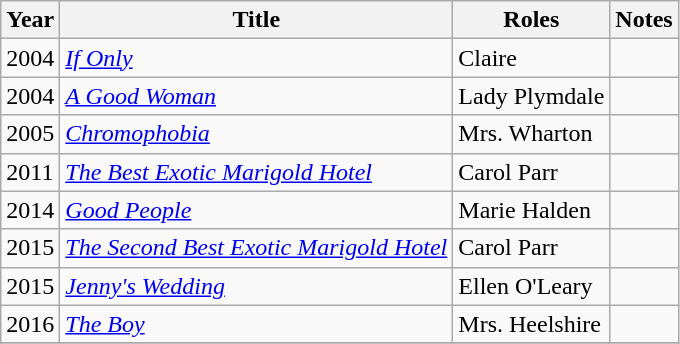<table class="wikitable sortable">
<tr>
<th>Year</th>
<th>Title</th>
<th>Roles</th>
<th>Notes</th>
</tr>
<tr>
<td>2004</td>
<td><em><a href='#'>If Only</a></em></td>
<td>Claire</td>
<td></td>
</tr>
<tr>
<td>2004</td>
<td><em><a href='#'>A Good Woman</a></em></td>
<td>Lady Plymdale</td>
<td></td>
</tr>
<tr>
<td>2005</td>
<td><em><a href='#'>Chromophobia</a></em></td>
<td>Mrs. Wharton</td>
<td></td>
</tr>
<tr>
<td>2011</td>
<td><em><a href='#'>The Best Exotic Marigold Hotel</a></em></td>
<td>Carol Parr</td>
<td></td>
</tr>
<tr>
<td>2014</td>
<td><em><a href='#'>Good People</a></em></td>
<td>Marie Halden</td>
<td></td>
</tr>
<tr>
<td>2015</td>
<td><em><a href='#'>The Second Best Exotic Marigold Hotel</a></em></td>
<td>Carol Parr</td>
<td></td>
</tr>
<tr>
<td>2015</td>
<td><em><a href='#'>Jenny's Wedding</a></em></td>
<td>Ellen O'Leary</td>
<td></td>
</tr>
<tr>
<td>2016</td>
<td><em><a href='#'>The Boy</a></em></td>
<td>Mrs. Heelshire</td>
<td></td>
</tr>
<tr>
</tr>
</table>
